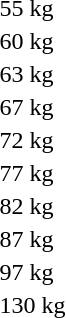<table>
<tr>
<td rowspan=2>55 kg<br></td>
<td rowspan=2></td>
<td rowspan=2></td>
<td></td>
</tr>
<tr>
<td></td>
</tr>
<tr>
<td rowspan=2>60 kg<br></td>
<td rowspan=2></td>
<td rowspan=2></td>
<td></td>
</tr>
<tr>
<td></td>
</tr>
<tr>
<td rowspan=2>63 kg<br></td>
<td rowspan=2></td>
<td rowspan=2></td>
<td></td>
</tr>
<tr>
<td></td>
</tr>
<tr>
<td rowspan=2>67 kg<br></td>
<td rowspan=2></td>
<td rowspan=2></td>
<td></td>
</tr>
<tr>
<td></td>
</tr>
<tr>
<td rowspan=2>72 kg<br></td>
<td rowspan=2></td>
<td rowspan=2></td>
<td></td>
</tr>
<tr>
<td></td>
</tr>
<tr>
<td rowspan=2>77 kg<br></td>
<td rowspan=2></td>
<td rowspan=2></td>
<td></td>
</tr>
<tr>
<td></td>
</tr>
<tr>
<td rowspan=2>82 kg<br></td>
<td rowspan=2></td>
<td rowspan=2></td>
<td></td>
</tr>
<tr>
<td></td>
</tr>
<tr>
<td rowspan=2>87 kg<br></td>
<td rowspan=2></td>
<td rowspan=2></td>
<td></td>
</tr>
<tr>
<td></td>
</tr>
<tr>
<td rowspan=2>97 kg<br></td>
<td rowspan=2></td>
<td rowspan=2></td>
<td></td>
</tr>
<tr>
<td></td>
</tr>
<tr>
<td rowspan=2>130 kg<br></td>
<td rowspan=2></td>
<td rowspan=2></td>
<td></td>
</tr>
<tr>
<td></td>
</tr>
</table>
